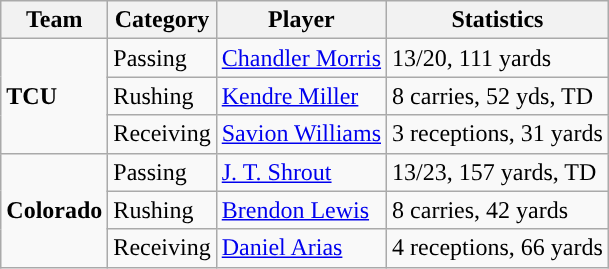<table class="wikitable" style="float: right;">
<tr>
<th>Team</th>
<th>Category</th>
<th>Player</th>
<th>Statistics</th>
</tr>
<tr>
<td rowspan=3><strong>TCU</strong></td>
<td>Passing</td>
<td><a href='#'>Chandler Morris</a></td>
<td>13/20, 111 yards</td>
</tr>
<tr>
<td>Rushing</td>
<td><a href='#'>Kendre Miller</a></td>
<td>8 carries, 52 yds, TD</td>
</tr>
<tr>
<td>Receiving</td>
<td><a href='#'>Savion Williams</a></td>
<td>3 receptions, 31 yards</td>
</tr>
<tr>
<td rowspan=3><strong>Colorado</strong></td>
<td>Passing</td>
<td><a href='#'>J. T. Shrout</a></td>
<td>13/23, 157 yards, TD</td>
</tr>
<tr>
<td>Rushing</td>
<td><a href='#'>Brendon Lewis</a></td>
<td>8 carries, 42 yards</td>
</tr>
<tr>
<td>Receiving</td>
<td><a href='#'>Daniel Arias</a></td>
<td>4 receptions, 66 yards</td>
</tr>
</table>
